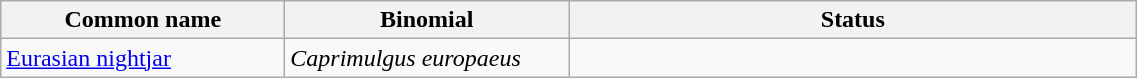<table width=60% class="wikitable">
<tr>
<th width=15%>Common name</th>
<th width=15%>Binomial</th>
<th width=30%>Status</th>
</tr>
<tr>
<td><a href='#'>Eurasian nightjar</a></td>
<td><em>Caprimulgus europaeus</em></td>
<td></td>
</tr>
</table>
